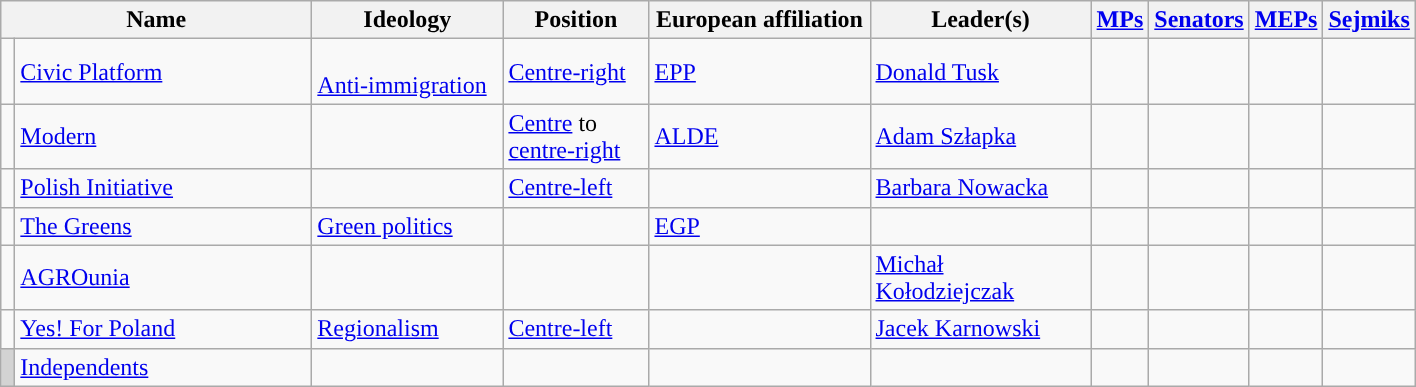<table class="wikitable" style="font-size:100%;">
<tr>
<th colspan="2" style="width:200px">Name</th>
<th style="width:120px">Ideology</th>
<th style="width:90px">Position</th>
<th style="width:140px">European affiliation</th>
<th style="width:140px">Leader(s)</th>
<th><a href='#'>MPs</a></th>
<th><a href='#'>Senators</a></th>
<th><a href='#'>MEPs</a></th>
<th><a href='#'>Sejmiks</a></th>
</tr>
<tr>
<td style="width:2px;background:"></td>
<td><a href='#'>Civic Platform</a></td>
<td><br><a href='#'>Anti-immigration</a></td>
<td><a href='#'>Centre-right</a></td>
<td><a href='#'>EPP</a></td>
<td><a href='#'>Donald Tusk</a></td>
<td></td>
<td></td>
<td></td>
<td></td>
</tr>
<tr>
<td style="width:2px;background:"></td>
<td><a href='#'>Modern</a></td>
<td></td>
<td><a href='#'>Centre</a> to <a href='#'>centre-right</a></td>
<td><a href='#'>ALDE</a></td>
<td><a href='#'>Adam Szłapka</a></td>
<td></td>
<td></td>
<td></td>
<td></td>
</tr>
<tr>
<td style="width:2px;background:"></td>
<td><a href='#'>Polish Initiative</a></td>
<td></td>
<td><a href='#'>Centre-left</a></td>
<td></td>
<td><a href='#'>Barbara Nowacka</a></td>
<td></td>
<td></td>
<td></td>
<td></td>
</tr>
<tr>
<td style="width:2px;background:"></td>
<td><a href='#'>The Greens</a></td>
<td><a href='#'>Green politics</a></td>
<td></td>
<td><a href='#'>EGP</a></td>
<td><br></td>
<td></td>
<td></td>
<td></td>
<td></td>
</tr>
<tr>
<td style="width:2px;background:"></td>
<td><a href='#'>AGROunia</a></td>
<td></td>
<td></td>
<td></td>
<td><a href='#'>Michał Kołodziejczak</a></td>
<td></td>
<td></td>
<td></td>
<td></td>
</tr>
<tr>
<td style="width:2px;background:"></td>
<td><a href='#'>Yes! For Poland</a></td>
<td><a href='#'>Regionalism</a></td>
<td><a href='#'>Centre-left</a></td>
<td></td>
<td><a href='#'>Jacek Karnowski</a></td>
<td></td>
<td></td>
<td></td>
<td></td>
</tr>
<tr>
<td style="width:2px;background:Lightgrey;"></td>
<td><a href='#'>Independents</a></td>
<td></td>
<td></td>
<td></td>
<td></td>
<td></td>
<td></td>
<td></td>
<td></td>
</tr>
</table>
